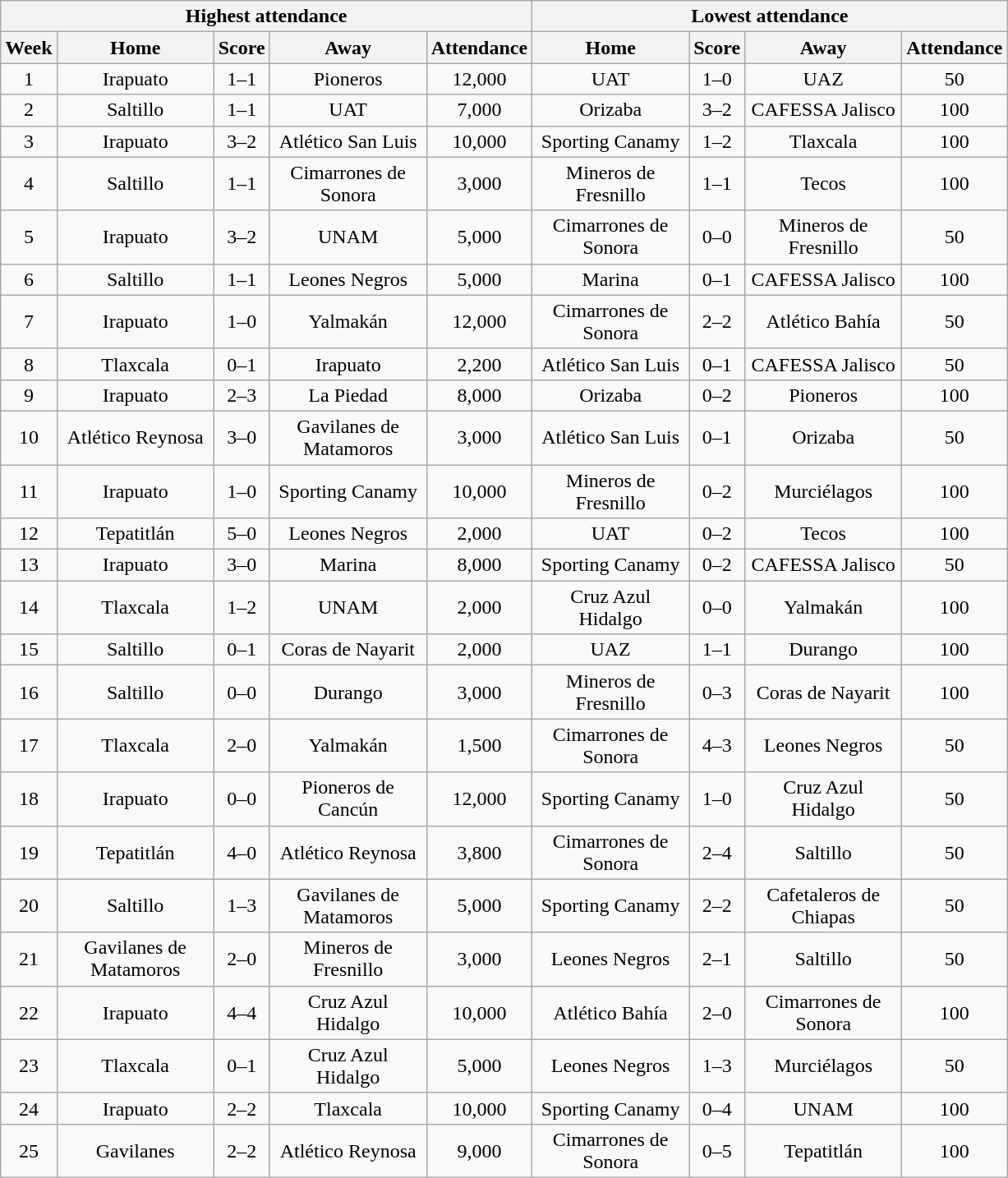<table class="wikitable" style="text-align:center">
<tr>
<th colspan=5>Highest attendance</th>
<th colspan=4>Lowest attendance</th>
</tr>
<tr>
<th>Week</th>
<th class="unsortable" width=120>Home</th>
<th>Score</th>
<th class="unsortable" width=120>Away</th>
<th>Attendance</th>
<th class="unsortable" width=120>Home</th>
<th>Score</th>
<th class="unsortable" width=120>Away</th>
<th>Attendance</th>
</tr>
<tr>
<td>1</td>
<td>Irapuato</td>
<td>1–1</td>
<td>Pioneros</td>
<td>12,000</td>
<td>UAT</td>
<td>1–0</td>
<td>UAZ</td>
<td>50</td>
</tr>
<tr>
<td>2</td>
<td>Saltillo</td>
<td>1–1</td>
<td>UAT</td>
<td>7,000</td>
<td>Orizaba</td>
<td>3–2</td>
<td>CAFESSA Jalisco</td>
<td>100</td>
</tr>
<tr>
<td>3</td>
<td>Irapuato</td>
<td>3–2</td>
<td>Atlético San Luis</td>
<td>10,000</td>
<td>Sporting Canamy</td>
<td>1–2</td>
<td>Tlaxcala</td>
<td>100</td>
</tr>
<tr>
<td>4</td>
<td>Saltillo</td>
<td>1–1</td>
<td>Cimarrones de Sonora</td>
<td>3,000</td>
<td>Mineros de Fresnillo</td>
<td>1–1</td>
<td>Tecos</td>
<td>100</td>
</tr>
<tr>
<td>5</td>
<td>Irapuato</td>
<td>3–2</td>
<td>UNAM</td>
<td>5,000</td>
<td>Cimarrones de Sonora</td>
<td>0–0</td>
<td>Mineros de Fresnillo</td>
<td>50</td>
</tr>
<tr>
<td>6</td>
<td>Saltillo</td>
<td>1–1</td>
<td>Leones Negros</td>
<td>5,000</td>
<td>Marina</td>
<td>0–1</td>
<td>CAFESSA Jalisco</td>
<td>100</td>
</tr>
<tr>
<td>7</td>
<td>Irapuato</td>
<td>1–0</td>
<td>Yalmakán</td>
<td>12,000</td>
<td>Cimarrones de Sonora</td>
<td>2–2</td>
<td>Atlético Bahía</td>
<td>50</td>
</tr>
<tr>
<td>8</td>
<td>Tlaxcala</td>
<td>0–1</td>
<td>Irapuato</td>
<td>2,200</td>
<td>Atlético San Luis</td>
<td>0–1</td>
<td>CAFESSA Jalisco</td>
<td>50</td>
</tr>
<tr>
<td>9</td>
<td>Irapuato</td>
<td>2–3</td>
<td>La Piedad</td>
<td>8,000</td>
<td>Orizaba</td>
<td>0–2</td>
<td>Pioneros</td>
<td>100</td>
</tr>
<tr>
<td>10</td>
<td>Atlético Reynosa</td>
<td>3–0</td>
<td>Gavilanes de Matamoros</td>
<td>3,000</td>
<td>Atlético San Luis</td>
<td>0–1</td>
<td>Orizaba</td>
<td>50</td>
</tr>
<tr>
<td>11</td>
<td>Irapuato</td>
<td>1–0</td>
<td>Sporting Canamy</td>
<td>10,000</td>
<td>Mineros de Fresnillo</td>
<td>0–2</td>
<td>Murciélagos</td>
<td>100</td>
</tr>
<tr>
<td>12</td>
<td>Tepatitlán</td>
<td>5–0</td>
<td>Leones Negros</td>
<td>2,000</td>
<td>UAT</td>
<td>0–2</td>
<td>Tecos</td>
<td>100</td>
</tr>
<tr>
<td>13</td>
<td>Irapuato</td>
<td>3–0</td>
<td>Marina</td>
<td>8,000</td>
<td>Sporting Canamy</td>
<td>0–2</td>
<td>CAFESSA Jalisco</td>
<td>50</td>
</tr>
<tr>
<td>14</td>
<td>Tlaxcala</td>
<td>1–2</td>
<td>UNAM</td>
<td>2,000</td>
<td>Cruz Azul Hidalgo</td>
<td>0–0</td>
<td>Yalmakán</td>
<td>100</td>
</tr>
<tr>
<td>15</td>
<td>Saltillo</td>
<td>0–1</td>
<td>Coras de Nayarit</td>
<td>2,000</td>
<td>UAZ</td>
<td>1–1</td>
<td>Durango</td>
<td>100</td>
</tr>
<tr>
<td>16</td>
<td>Saltillo</td>
<td>0–0</td>
<td>Durango</td>
<td>3,000</td>
<td>Mineros de Fresnillo</td>
<td>0–3</td>
<td>Coras de Nayarit</td>
<td>100</td>
</tr>
<tr>
<td>17</td>
<td>Tlaxcala</td>
<td>2–0</td>
<td>Yalmakán</td>
<td>1,500</td>
<td>Cimarrones de Sonora</td>
<td>4–3</td>
<td>Leones Negros</td>
<td>50</td>
</tr>
<tr>
<td>18</td>
<td>Irapuato</td>
<td>0–0</td>
<td>Pioneros de Cancún</td>
<td>12,000</td>
<td>Sporting Canamy</td>
<td>1–0</td>
<td>Cruz Azul Hidalgo</td>
<td>50</td>
</tr>
<tr>
<td>19</td>
<td>Tepatitlán</td>
<td>4–0</td>
<td>Atlético Reynosa</td>
<td>3,800</td>
<td>Cimarrones de Sonora</td>
<td>2–4</td>
<td>Saltillo</td>
<td>50</td>
</tr>
<tr>
<td>20</td>
<td>Saltillo</td>
<td>1–3</td>
<td>Gavilanes de Matamoros</td>
<td>5,000</td>
<td>Sporting Canamy</td>
<td>2–2</td>
<td>Cafetaleros de Chiapas</td>
<td>50</td>
</tr>
<tr>
<td>21</td>
<td>Gavilanes de Matamoros</td>
<td>2–0</td>
<td>Mineros de Fresnillo</td>
<td>3,000</td>
<td>Leones Negros</td>
<td>2–1</td>
<td>Saltillo</td>
<td>50</td>
</tr>
<tr>
<td>22</td>
<td>Irapuato</td>
<td>4–4</td>
<td>Cruz Azul Hidalgo</td>
<td>10,000</td>
<td>Atlético Bahía</td>
<td>2–0</td>
<td>Cimarrones de Sonora</td>
<td>100</td>
</tr>
<tr>
<td>23</td>
<td>Tlaxcala</td>
<td>0–1</td>
<td>Cruz Azul Hidalgo</td>
<td>5,000</td>
<td>Leones Negros</td>
<td>1–3</td>
<td>Murciélagos</td>
<td>50</td>
</tr>
<tr>
<td>24</td>
<td>Irapuato</td>
<td>2–2</td>
<td>Tlaxcala</td>
<td>10,000</td>
<td>Sporting Canamy</td>
<td>0–4</td>
<td>UNAM</td>
<td>100</td>
</tr>
<tr>
<td>25</td>
<td>Gavilanes</td>
<td>2–2</td>
<td>Atlético Reynosa</td>
<td>9,000</td>
<td>Cimarrones de Sonora</td>
<td>0–5</td>
<td>Tepatitlán</td>
<td>100</td>
</tr>
</table>
